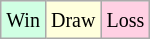<table class="wikitable">
<tr>
<td style="background-color: #d0ffe3;"><small>Win</small></td>
<td style="background-color: #ffffdd;"><small>Draw</small></td>
<td style="background-color: #ffd0e3;"><small>Loss</small></td>
</tr>
</table>
